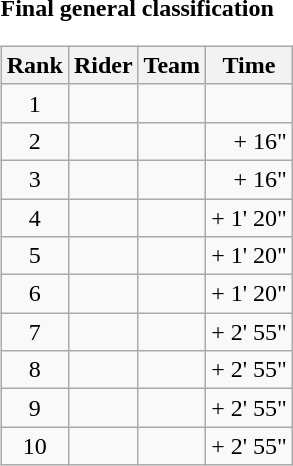<table>
<tr>
<td><strong>Final general classification</strong><br><table class="wikitable">
<tr>
<th scope="col">Rank</th>
<th scope="col">Rider</th>
<th scope="col">Team</th>
<th scope="col">Time</th>
</tr>
<tr>
<td style="text-align:center;">1</td>
<td></td>
<td></td>
<td style="text-align:right;"></td>
</tr>
<tr>
<td style="text-align:center;">2</td>
<td></td>
<td></td>
<td style="text-align:right;">+ 16"</td>
</tr>
<tr>
<td style="text-align:center;">3</td>
<td></td>
<td></td>
<td style="text-align:right;">+ 16"</td>
</tr>
<tr>
<td style="text-align:center;">4</td>
<td></td>
<td></td>
<td style="text-align:right;">+ 1' 20"</td>
</tr>
<tr>
<td style="text-align:center;">5</td>
<td></td>
<td></td>
<td style="text-align:right;">+ 1' 20"</td>
</tr>
<tr>
<td style="text-align:center;">6</td>
<td></td>
<td></td>
<td style="text-align:right;">+ 1' 20"</td>
</tr>
<tr>
<td style="text-align:center;">7</td>
<td></td>
<td></td>
<td style="text-align:right;">+ 2' 55"</td>
</tr>
<tr>
<td style="text-align:center;">8</td>
<td></td>
<td></td>
<td style="text-align:right;">+ 2' 55"</td>
</tr>
<tr>
<td style="text-align:center;">9</td>
<td></td>
<td></td>
<td style="text-align:right;">+ 2' 55"</td>
</tr>
<tr>
<td style="text-align:center;">10</td>
<td></td>
<td></td>
<td style="text-align:right;">+ 2' 55"</td>
</tr>
</table>
</td>
</tr>
</table>
